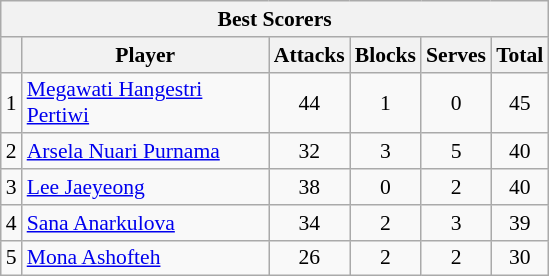<table class="wikitable sortable" style=font-size:90%>
<tr>
<th colspan=6>Best Scorers</th>
</tr>
<tr>
<th></th>
<th width=158>Player</th>
<th width=20>Attacks</th>
<th width=20>Blocks</th>
<th width=20>Serves</th>
<th width=20>Total</th>
</tr>
<tr>
<td>1</td>
<td> <a href='#'>Megawati Hangestri Pertiwi</a></td>
<td align=center>44</td>
<td align=center>1</td>
<td align=center>0</td>
<td align=center>45</td>
</tr>
<tr>
<td>2</td>
<td> <a href='#'>Arsela Nuari Purnama</a></td>
<td align=center>32</td>
<td align=center>3</td>
<td align=center>5</td>
<td align=center>40</td>
</tr>
<tr>
<td>3</td>
<td> <a href='#'>Lee Jaeyeong</a></td>
<td align=center>38</td>
<td align=center>0</td>
<td align=center>2</td>
<td align=center>40</td>
</tr>
<tr>
<td>4</td>
<td> <a href='#'>Sana Anarkulova</a></td>
<td align=center>34</td>
<td align=center>2</td>
<td align=center>3</td>
<td align=center>39</td>
</tr>
<tr>
<td>5</td>
<td> <a href='#'>Mona Ashofteh</a></td>
<td align=center>26</td>
<td align=center>2</td>
<td align=center>2</td>
<td align=center>30</td>
</tr>
</table>
